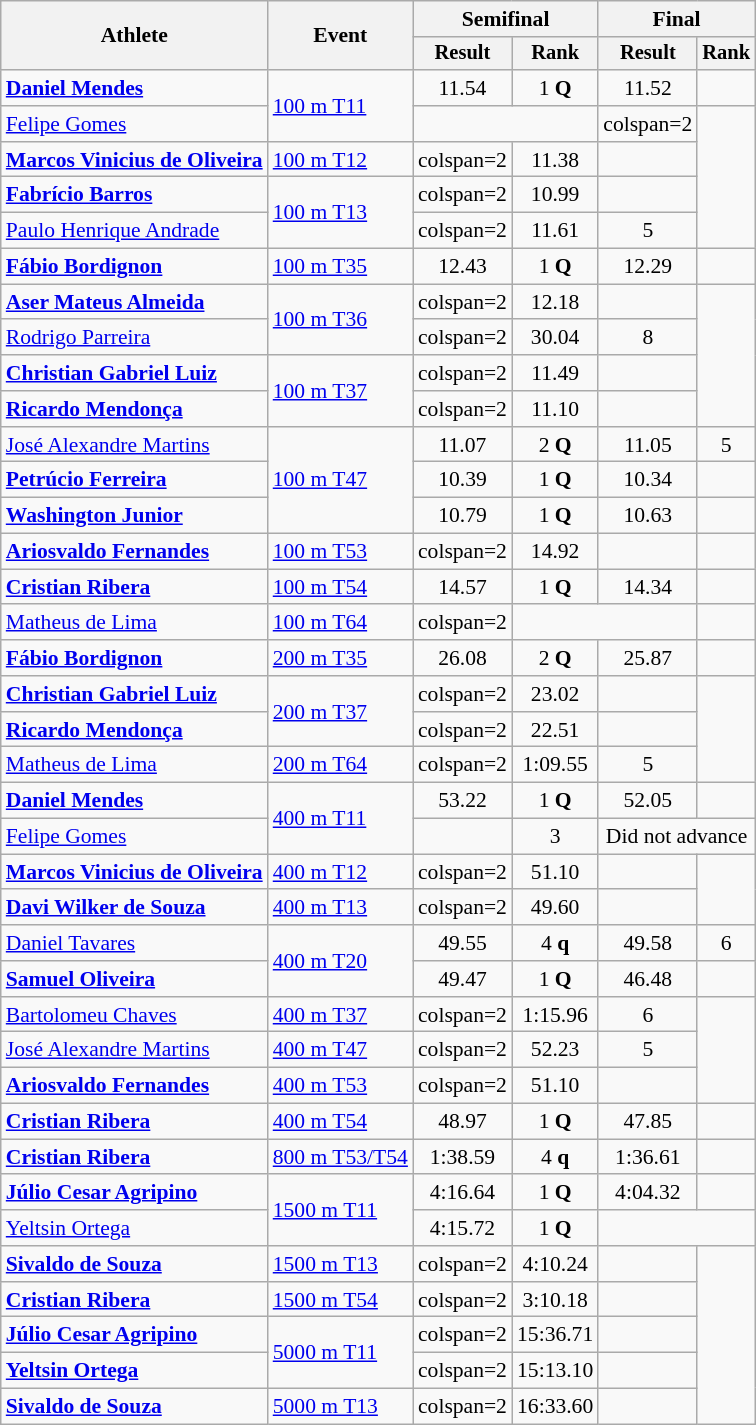<table class="wikitable" style="font-size:90%">
<tr>
<th rowspan="2">Athlete</th>
<th rowspan="2">Event</th>
<th colspan="2">Semifinal</th>
<th colspan="2">Final</th>
</tr>
<tr style="font-size:95%">
<th>Result</th>
<th>Rank</th>
<th>Result</th>
<th>Rank</th>
</tr>
<tr align=center>
<td align=left><strong><a href='#'>Daniel Mendes</a></strong></td>
<td align=left rowspan=2><a href='#'>100 m T11</a></td>
<td>11.54</td>
<td>1 <strong>Q</strong></td>
<td>11.52</td>
<td></td>
</tr>
<tr align=center>
<td align=left><a href='#'>Felipe Gomes</a></td>
<td colspan=2></td>
<td>colspan=2 </td>
</tr>
<tr align=center>
<td align=left><strong><a href='#'>Marcos Vinicius de Oliveira</a></strong></td>
<td align=left><a href='#'>100 m T12</a></td>
<td>colspan=2 </td>
<td>11.38</td>
<td></td>
</tr>
<tr align=center>
<td align=left><strong><a href='#'>Fabrício Barros</a></strong></td>
<td align=left rowspan=2><a href='#'>100 m T13</a></td>
<td>colspan=2 </td>
<td>10.99</td>
<td></td>
</tr>
<tr align=center>
<td align=left><a href='#'>Paulo Henrique Andrade</a></td>
<td>colspan=2 </td>
<td>11.61</td>
<td>5</td>
</tr>
<tr align=center>
<td align=left><strong><a href='#'>Fábio Bordignon</a></strong></td>
<td align=left><a href='#'>100 m T35</a></td>
<td>12.43</td>
<td>1 <strong>Q</strong></td>
<td>12.29</td>
<td></td>
</tr>
<tr align=center>
<td align=left><strong><a href='#'>Aser Mateus Almeida</a></strong></td>
<td align=left rowspan=2><a href='#'>100 m T36</a></td>
<td>colspan=2 </td>
<td>12.18</td>
<td></td>
</tr>
<tr align=center>
<td align=left><a href='#'>Rodrigo Parreira</a></td>
<td>colspan=2 </td>
<td>30.04</td>
<td>8</td>
</tr>
<tr align=center>
<td align=left><strong><a href='#'>Christian Gabriel Luiz</a></strong></td>
<td align=left rowspan=2><a href='#'>100 m T37</a></td>
<td>colspan=2 </td>
<td>11.49</td>
<td></td>
</tr>
<tr align=center>
<td align=left><strong><a href='#'>Ricardo Mendonça</a></strong></td>
<td>colspan=2 </td>
<td>11.10</td>
<td></td>
</tr>
<tr align=center>
<td align=left><a href='#'>José Alexandre Martins</a></td>
<td align=left rowspan=3><a href='#'>100 m T47</a></td>
<td>11.07</td>
<td>2 <strong>Q</strong></td>
<td>11.05</td>
<td>5</td>
</tr>
<tr align=center>
<td align=left><strong><a href='#'>Petrúcio Ferreira</a></strong></td>
<td>10.39</td>
<td>1 <strong>Q</strong></td>
<td>10.34</td>
<td></td>
</tr>
<tr align=center>
<td align=left><strong><a href='#'>Washington Junior</a></strong></td>
<td>10.79</td>
<td>1 <strong>Q</strong></td>
<td>10.63</td>
<td></td>
</tr>
<tr align=center>
<td align=left><strong><a href='#'>Ariosvaldo Fernandes</a></strong></td>
<td align=left><a href='#'>100 m T53</a></td>
<td>colspan=2 </td>
<td>14.92</td>
<td></td>
</tr>
<tr align=center>
<td align=left><strong><a href='#'>Cristian Ribera</a></strong></td>
<td align=left><a href='#'>100 m T54</a></td>
<td>14.57</td>
<td>1 <strong>Q</strong></td>
<td>14.34</td>
<td></td>
</tr>
<tr align=center>
<td align=left><a href='#'>Matheus de Lima</a></td>
<td align=left><a href='#'>100 m T64</a></td>
<td>colspan=2 </td>
<td colspan=2></td>
</tr>
<tr align=center>
<td align=left><strong><a href='#'>Fábio Bordignon</a></strong></td>
<td align=left><a href='#'>200 m T35</a></td>
<td>26.08</td>
<td>2 <strong>Q</strong></td>
<td>25.87</td>
<td></td>
</tr>
<tr align=center>
<td align=left><strong><a href='#'>Christian Gabriel Luiz</a></strong></td>
<td align=left rowspan=2><a href='#'>200 m T37</a></td>
<td>colspan=2 </td>
<td>23.02</td>
<td></td>
</tr>
<tr align=center>
<td align=left><strong><a href='#'>Ricardo Mendonça</a></strong></td>
<td>colspan=2 </td>
<td>22.51</td>
<td></td>
</tr>
<tr align=center>
<td align=left><a href='#'>Matheus de Lima</a></td>
<td align=left><a href='#'>200 m T64</a></td>
<td>colspan=2 </td>
<td>1:09.55</td>
<td>5</td>
</tr>
<tr align=center>
<td align=left><strong><a href='#'>Daniel Mendes</a></strong></td>
<td align=left rowspan=2><a href='#'>400 m T11</a></td>
<td>53.22</td>
<td>1 <strong>Q</strong></td>
<td>52.05</td>
<td></td>
</tr>
<tr align=center>
<td align=left><a href='#'>Felipe Gomes</a></td>
<td></td>
<td>3</td>
<td colspan=2>Did not advance</td>
</tr>
<tr align=center>
<td align=left><strong><a href='#'>Marcos Vinicius de Oliveira</a></strong></td>
<td align=left><a href='#'>400 m T12</a></td>
<td>colspan=2 </td>
<td>51.10</td>
<td></td>
</tr>
<tr align=center>
<td align=left><strong><a href='#'>Davi Wilker de Souza</a></strong></td>
<td align=left><a href='#'>400 m T13</a></td>
<td>colspan=2 </td>
<td>49.60</td>
<td></td>
</tr>
<tr align=center>
<td align=left><a href='#'>Daniel Tavares</a></td>
<td align=left rowspan=2><a href='#'>400 m T20</a></td>
<td>49.55</td>
<td>4 <strong>q</strong></td>
<td>49.58</td>
<td>6</td>
</tr>
<tr align=center>
<td align=left><strong><a href='#'>Samuel Oliveira</a></strong></td>
<td>49.47</td>
<td>1 <strong>Q</strong></td>
<td>46.48</td>
<td></td>
</tr>
<tr align=center>
<td align=left><a href='#'>Bartolomeu Chaves</a></td>
<td align=left><a href='#'>400 m T37</a></td>
<td>colspan=2 </td>
<td>1:15.96</td>
<td>6</td>
</tr>
<tr align=center>
<td align=left><a href='#'>José Alexandre Martins</a></td>
<td align=left><a href='#'>400 m T47</a></td>
<td>colspan=2 </td>
<td>52.23</td>
<td>5</td>
</tr>
<tr align=center>
<td align=left><strong><a href='#'>Ariosvaldo Fernandes</a></strong></td>
<td align=left><a href='#'>400 m T53</a></td>
<td>colspan=2 </td>
<td>51.10</td>
<td></td>
</tr>
<tr align=center>
<td align=left><strong><a href='#'>Cristian Ribera</a></strong></td>
<td align=left><a href='#'>400 m T54</a></td>
<td>48.97</td>
<td>1 <strong>Q</strong></td>
<td>47.85</td>
<td></td>
</tr>
<tr align=center>
<td align=left><strong><a href='#'>Cristian Ribera</a></strong></td>
<td align=left><a href='#'>800 m T53/T54</a></td>
<td>1:38.59</td>
<td>4 <strong>q</strong></td>
<td>1:36.61</td>
<td></td>
</tr>
<tr align=center>
<td align=left><strong><a href='#'>Júlio Cesar Agripino</a></strong></td>
<td align=left rowspan=2><a href='#'>1500 m T11</a></td>
<td>4:16.64</td>
<td>1 <strong>Q</strong></td>
<td>4:04.32</td>
<td></td>
</tr>
<tr align=center>
<td align=left><a href='#'>Yeltsin Ortega</a></td>
<td>4:15.72</td>
<td>1 <strong>Q</strong></td>
<td colspan=2></td>
</tr>
<tr align=center>
<td align=left><strong><a href='#'>Sivaldo de Souza</a></strong></td>
<td align=left><a href='#'>1500 m T13</a></td>
<td>colspan=2 </td>
<td>4:10.24</td>
<td></td>
</tr>
<tr align=center>
<td align=left><strong><a href='#'>Cristian Ribera</a></strong></td>
<td align=left><a href='#'>1500 m T54</a></td>
<td>colspan=2 </td>
<td>3:10.18</td>
<td></td>
</tr>
<tr align=center>
<td align=left><strong><a href='#'>Júlio Cesar Agripino</a></strong></td>
<td align=left rowspan=2><a href='#'>5000 m T11</a></td>
<td>colspan=2 </td>
<td>15:36.71</td>
<td></td>
</tr>
<tr align=center>
<td align=left><strong><a href='#'>Yeltsin Ortega</a></strong></td>
<td>colspan=2 </td>
<td>15:13.10</td>
<td></td>
</tr>
<tr align=center>
<td align=left><strong><a href='#'>Sivaldo de Souza</a></strong></td>
<td align=left><a href='#'>5000 m T13</a></td>
<td>colspan=2 </td>
<td>16:33.60</td>
<td></td>
</tr>
</table>
